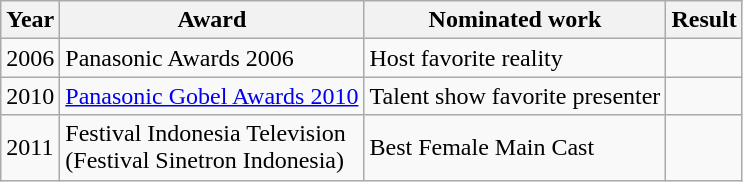<table class="wikitable">
<tr>
<th>Year</th>
<th>Award</th>
<th>Nominated work</th>
<th>Result</th>
</tr>
<tr>
<td>2006</td>
<td>Panasonic Awards 2006</td>
<td>Host favorite reality</td>
<td></td>
</tr>
<tr>
<td>2010</td>
<td><a href='#'>Panasonic Gobel Awards 2010</a></td>
<td>Talent show favorite presenter</td>
<td></td>
</tr>
<tr>
<td>2011</td>
<td>Festival Indonesia Television<br>(Festival Sinetron Indonesia)</td>
<td>Best Female Main Cast</td>
<td></td>
</tr>
</table>
